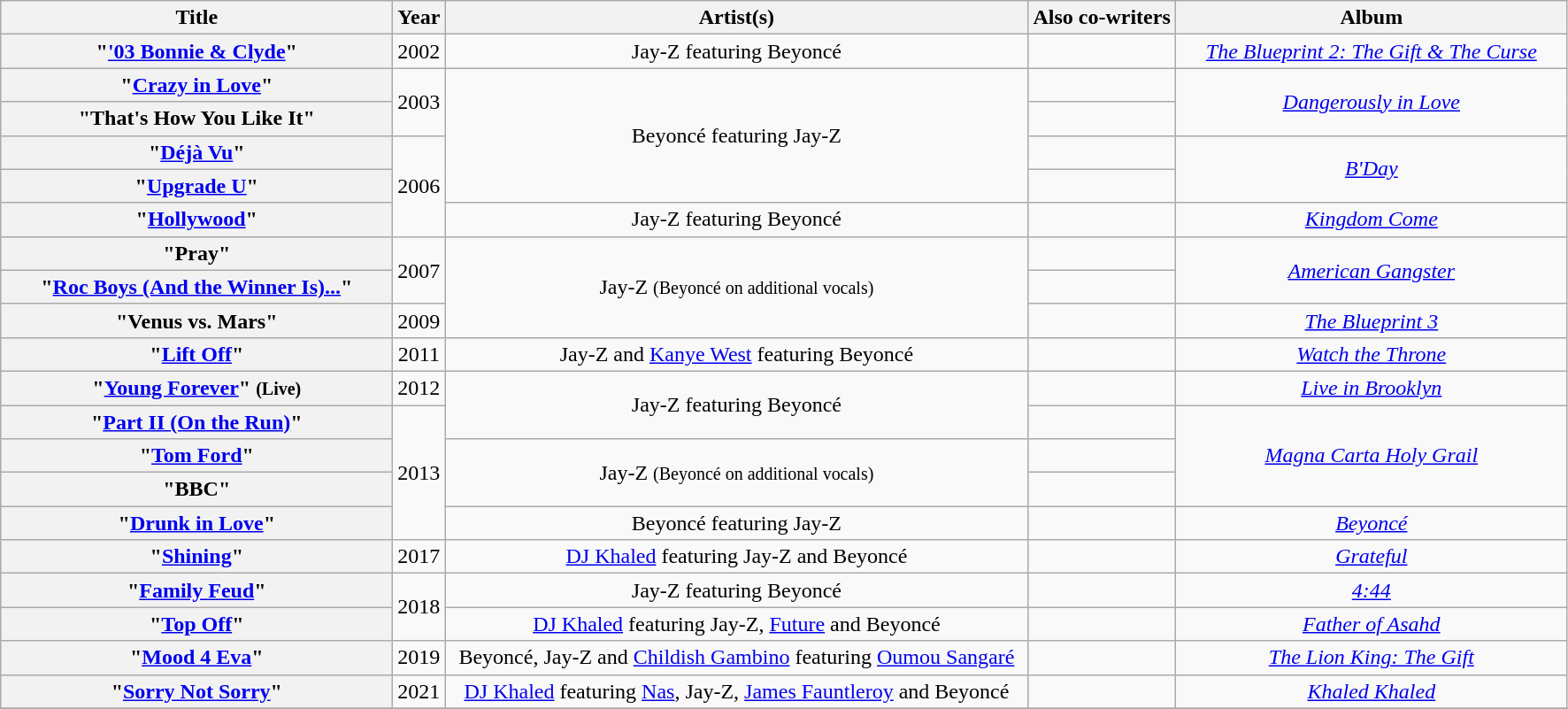<table class="wikitable plainrowheaders" style="text-align:center;">
<tr>
<th scope="col" style="width:18em;">Title</th>
<th scope="col">Year</th>
<th scope="col" style="width:27em;">Artist(s)</th>
<th scope="col">Also co-writers</th>
<th scope="col" style="width:18em;">Album</th>
</tr>
<tr>
<th scope="row">"<a href='#'>'03 Bonnie & Clyde</a>"</th>
<td rowspan="1">2002</td>
<td>Jay-Z featuring Beyoncé</td>
<td></td>
<td rowspan="1"><em><a href='#'>The Blueprint 2: The Gift & The Curse</a></em></td>
</tr>
<tr>
<th scope="row">"<a href='#'>Crazy in Love</a>"</th>
<td rowspan="2">2003</td>
<td rowspan="4">Beyoncé featuring Jay-Z</td>
<td></td>
<td rowspan="2"><em><a href='#'>Dangerously in Love</a></em></td>
</tr>
<tr>
<th scope="row">"That's How You Like It"</th>
<td></td>
</tr>
<tr>
<th scope="row">"<a href='#'>Déjà Vu</a>"</th>
<td rowspan="3">2006</td>
<td></td>
<td rowspan="2"><em><a href='#'>B'Day</a></em></td>
</tr>
<tr>
<th scope="row">"<a href='#'>Upgrade U</a>"</th>
<td></td>
</tr>
<tr>
<th scope="row">"<a href='#'>Hollywood</a>"</th>
<td>Jay-Z featuring Beyoncé</td>
<td></td>
<td rowspan="1"><em><a href='#'>Kingdom Come</a></em></td>
</tr>
<tr>
<th scope="row">"Pray"</th>
<td rowspan="2">2007</td>
<td rowspan="3">Jay-Z <small>(Beyoncé on additional vocals)</small></td>
<td></td>
<td rowspan="2"><em><a href='#'>American Gangster</a></em></td>
</tr>
<tr>
<th scope="row">"<a href='#'>Roc Boys (And the Winner Is)...</a>"</th>
<td></td>
</tr>
<tr>
<th scope="row">"Venus vs. Mars"</th>
<td>2009</td>
<td></td>
<td><em><a href='#'>The Blueprint 3</a></em></td>
</tr>
<tr>
<th scope="row">"<a href='#'>Lift Off</a>"</th>
<td>2011</td>
<td>Jay-Z and <a href='#'>Kanye West</a> featuring Beyoncé</td>
<td></td>
<td><em><a href='#'>Watch the Throne</a></em></td>
</tr>
<tr>
<th scope="row">"<a href='#'>Young Forever</a>" <small>(Live)</small></th>
<td>2012</td>
<td rowspan="2">Jay-Z featuring Beyoncé</td>
<td></td>
<td><em><a href='#'>Live in Brooklyn</a></em></td>
</tr>
<tr>
<th scope="row">"<a href='#'>Part II (On the Run)</a>"</th>
<td rowspan="4">2013</td>
<td></td>
<td rowspan="3"><em><a href='#'>Magna Carta Holy Grail</a></em></td>
</tr>
<tr>
<th scope="row">"<a href='#'>Tom Ford</a>"</th>
<td rowspan="2">Jay-Z <small>(Beyoncé on additional vocals)</small></td>
<td></td>
</tr>
<tr>
<th scope="row">"BBC"</th>
<td></td>
</tr>
<tr>
<th scope="row">"<a href='#'>Drunk in Love</a>"</th>
<td>Beyoncé featuring Jay-Z</td>
<td></td>
<td><em><a href='#'>Beyoncé</a></em></td>
</tr>
<tr>
<th scope="row">"<a href='#'>Shining</a>"</th>
<td rowspan="1">2017</td>
<td><a href='#'>DJ Khaled</a> featuring Jay-Z and Beyoncé</td>
<td></td>
<td rowspan="1"><em><a href='#'>Grateful</a></em></td>
</tr>
<tr>
<th scope="row">"<a href='#'>Family Feud</a>"</th>
<td rowspan="2">2018</td>
<td>Jay-Z featuring Beyoncé</td>
<td></td>
<td rowspan="1"><em><a href='#'>4:44</a></em></td>
</tr>
<tr>
<th scope="row">"<a href='#'>Top Off</a>"</th>
<td><a href='#'>DJ Khaled</a> featuring Jay-Z, <a href='#'>Future</a> and Beyoncé</td>
<td></td>
<td rowspan="1"><em><a href='#'>Father of Asahd</a></em></td>
</tr>
<tr>
<th scope="row">"<a href='#'>Mood 4 Eva</a>"</th>
<td rowspan="1">2019</td>
<td>Beyoncé, Jay-Z and <a href='#'>Childish Gambino</a> featuring <a href='#'>Oumou Sangaré</a></td>
<td></td>
<td rowspan="1"><em><a href='#'>The Lion King: The Gift</a></em></td>
</tr>
<tr>
<th scope="row">"<a href='#'>Sorry Not Sorry</a>"</th>
<td>2021</td>
<td><a href='#'>DJ Khaled</a> featuring <a href='#'>Nas</a>, Jay-Z, <a href='#'>James Fauntleroy</a> and Beyoncé</td>
<td></td>
<td><em><a href='#'>Khaled Khaled</a></em></td>
</tr>
<tr>
</tr>
</table>
